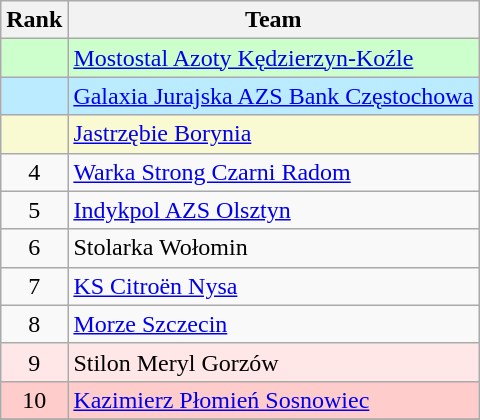<table class="wikitable" style="white-space: nowrap; width:25%">
<tr>
<th width=15%>Rank</th>
<th>Team</th>
</tr>
<tr bgcolor=#CCFFCC>
<td style="text-align:center;"></td>
<td><a href='#'>Mostostal Azoty Kędzierzyn-Koźle</a></td>
</tr>
<tr bgcolor=#BBEBFF>
<td style="text-align:center;"></td>
<td><a href='#'>Galaxia Jurajska AZS Bank Częstochowa</a></td>
</tr>
<tr bgcolor=#FAFAD2>
<td style="text-align:center;"></td>
<td><a href='#'>Jastrzębie Borynia</a></td>
</tr>
<tr>
<td style="text-align:center;">4</td>
<td><a href='#'>Warka Strong Czarni Radom</a></td>
</tr>
<tr>
<td style="text-align:center;">5</td>
<td><a href='#'>Indykpol AZS Olsztyn</a></td>
</tr>
<tr>
<td style="text-align:center;">6</td>
<td>Stolarka Wołomin</td>
</tr>
<tr>
<td style="text-align:center;">7</td>
<td><a href='#'>KS Citroën Nysa</a></td>
</tr>
<tr>
<td style="text-align:center;">8</td>
<td><a href='#'>Morze Szczecin</a></td>
</tr>
<tr bgcolor=#FFE7E7>
<td style="text-align:center;">9</td>
<td>Stilon Meryl Gorzów</td>
</tr>
<tr bgcolor=#FFCCCC>
<td style="text-align:center;">10</td>
<td><a href='#'>Kazimierz Płomień Sosnowiec</a></td>
</tr>
<tr>
</tr>
</table>
